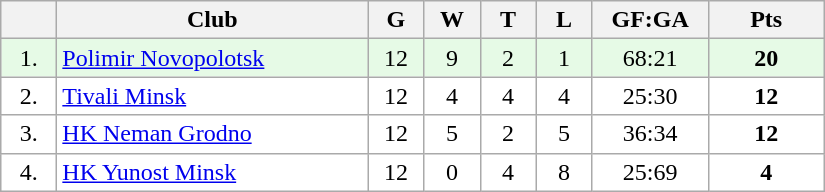<table class="wikitable">
<tr>
<th width="30"></th>
<th width="200">Club</th>
<th width="30">G</th>
<th width="30">W</th>
<th width="30">T</th>
<th width="30">L</th>
<th width="70">GF:GA</th>
<th width="70">Pts</th>
</tr>
<tr bgcolor="#e6fae6" align="center">
<td>1.</td>
<td align="left"><a href='#'>Polimir Novopolotsk</a></td>
<td>12</td>
<td>9</td>
<td>2</td>
<td>1</td>
<td>68:21</td>
<td><strong>20</strong></td>
</tr>
<tr bgcolor="#FFFFFF" align="center">
<td>2.</td>
<td align="left"><a href='#'>Tivali Minsk</a></td>
<td>12</td>
<td>4</td>
<td>4</td>
<td>4</td>
<td>25:30</td>
<td><strong>12</strong></td>
</tr>
<tr bgcolor="#FFFFFF" align="center">
<td>3.</td>
<td align="left"><a href='#'>HK Neman Grodno</a></td>
<td>12</td>
<td>5</td>
<td>2</td>
<td>5</td>
<td>36:34</td>
<td><strong>12</strong></td>
</tr>
<tr bgcolor="#FFFFFF" align="center">
<td>4.</td>
<td align="left"><a href='#'>HK Yunost Minsk</a></td>
<td>12</td>
<td>0</td>
<td>4</td>
<td>8</td>
<td>25:69</td>
<td><strong>4</strong></td>
</tr>
</table>
